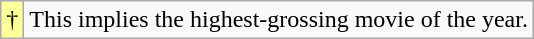<table class="wikitable">
<tr>
<td style="background-color:#FFFF99">†</td>
<td>This implies the highest-grossing movie of the year.</td>
</tr>
</table>
